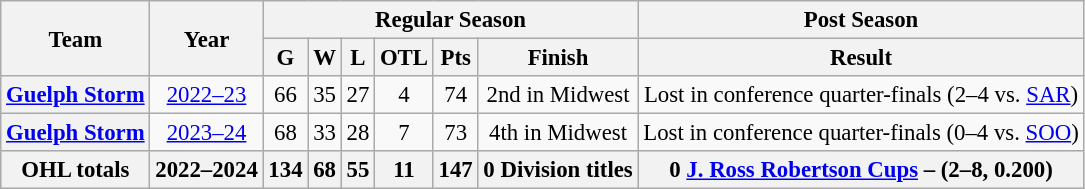<table class="wikitable" style="font-size: 95%; text-align:center;">
<tr>
<th rowspan="2">Team</th>
<th rowspan="2">Year</th>
<th colspan="6">Regular Season</th>
<th colspan="1">Post Season</th>
</tr>
<tr>
<th>G</th>
<th>W</th>
<th>L</th>
<th>OTL</th>
<th>Pts</th>
<th>Finish</th>
<th>Result</th>
</tr>
<tr>
<th><a href='#'>Guelph Storm</a></th>
<td><a href='#'>2022–23</a></td>
<td>66</td>
<td>35</td>
<td>27</td>
<td>4</td>
<td>74</td>
<td>2nd in Midwest</td>
<td>Lost in conference quarter-finals (2–4 vs. <a href='#'>SAR</a>)</td>
</tr>
<tr>
<th><a href='#'>Guelph Storm</a></th>
<td><a href='#'>2023–24</a></td>
<td>68</td>
<td>33</td>
<td>28</td>
<td>7</td>
<td>73</td>
<td>4th in Midwest</td>
<td>Lost in conference quarter-finals (0–4 vs. <a href='#'>SOO</a>)</td>
</tr>
<tr bgcolor="#dddddd">
<th>OHL totals</th>
<th>2022–2024</th>
<th>134</th>
<th>68</th>
<th>55</th>
<th>11</th>
<th>147</th>
<th>0 Division titles</th>
<th>0 <a href='#'>J. Ross Robertson Cups</a> – (2–8, 0.200)</th>
</tr>
</table>
